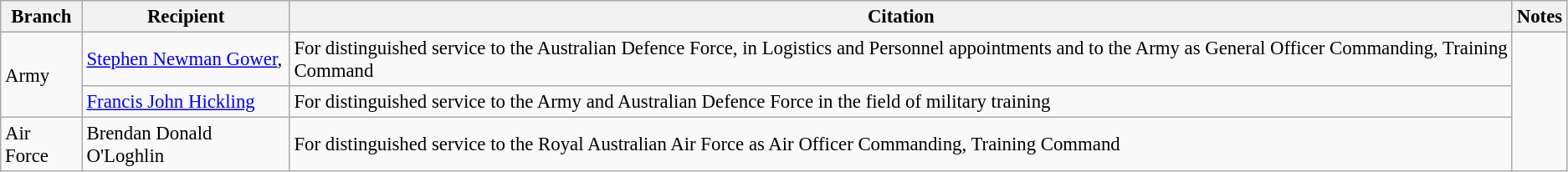<table class="wikitable" style="font-size:95%;">
<tr>
<th>Branch</th>
<th>Recipient</th>
<th>Citation</th>
<th>Notes</th>
</tr>
<tr>
<td rowspan=2>Army</td>
<td> <a href='#'>Stephen Newman Gower</a>, </td>
<td>For distinguished service to the Australian Defence Force, in Logistics and Personnel appointments and to the Army as General Officer Commanding, Training Command</td>
<td rowspan=3></td>
</tr>
<tr>
<td> <a href='#'>Francis John Hickling</a></td>
<td>For distinguished service to the Army and Australian Defence Force in the field of military training</td>
</tr>
<tr>
<td rowspan=1>Air Force</td>
<td> Brendan Donald O'Loghlin</td>
<td>For distinguished service to the Royal Australian Air Force as Air Officer Commanding, Training Command</td>
</tr>
</table>
